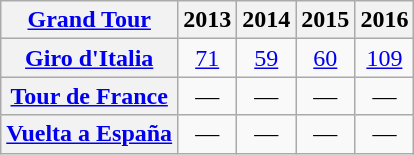<table class="wikitable plainrowheaders">
<tr>
<th scope="col"><a href='#'>Grand Tour</a></th>
<th scope="col">2013</th>
<th scope="col">2014</th>
<th scope="col">2015</th>
<th scope="col">2016</th>
</tr>
<tr style="text-align:center;">
<th scope="row"> <a href='#'>Giro d'Italia</a></th>
<td><a href='#'>71</a></td>
<td><a href='#'>59</a></td>
<td><a href='#'>60</a></td>
<td><a href='#'>109</a></td>
</tr>
<tr style="text-align:center;">
<th scope="row"> <a href='#'>Tour de France</a></th>
<td>—</td>
<td>—</td>
<td>—</td>
<td>—</td>
</tr>
<tr style="text-align:center;">
<th scope="row"> <a href='#'>Vuelta a España</a></th>
<td>—</td>
<td>—</td>
<td>—</td>
<td>—</td>
</tr>
</table>
